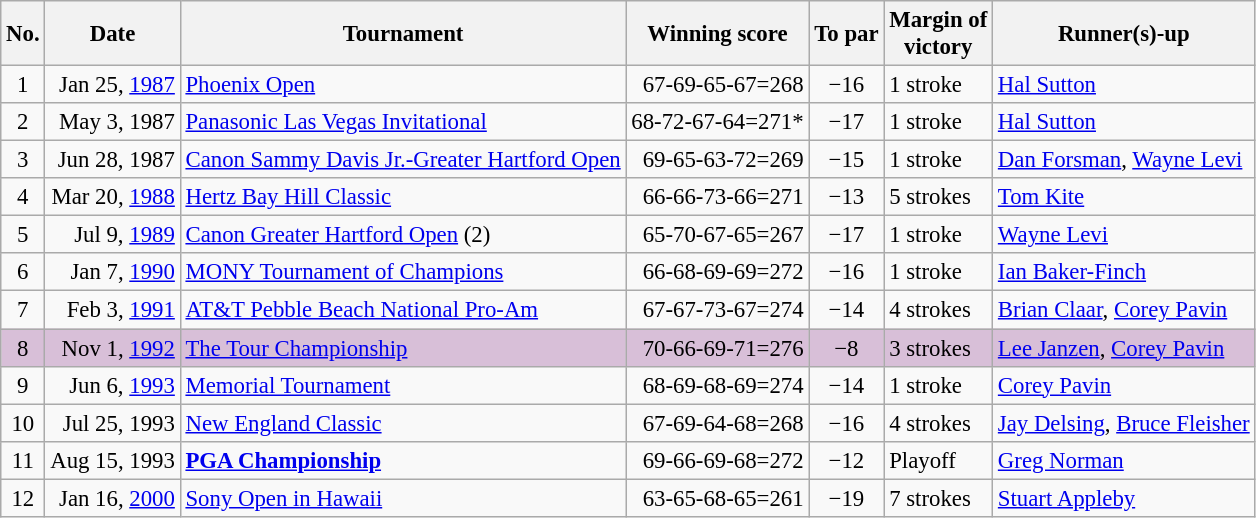<table class="wikitable" style="font-size:95%;">
<tr>
<th>No.</th>
<th>Date</th>
<th>Tournament</th>
<th>Winning score</th>
<th>To par</th>
<th>Margin of<br>victory</th>
<th>Runner(s)-up</th>
</tr>
<tr>
<td align=center>1</td>
<td align=right>Jan 25, <a href='#'>1987</a></td>
<td><a href='#'>Phoenix Open</a></td>
<td align=right>67-69-65-67=268</td>
<td align=center>−16</td>
<td>1 stroke</td>
<td> <a href='#'>Hal Sutton</a></td>
</tr>
<tr>
<td align=center>2</td>
<td align=right>May 3, 1987</td>
<td><a href='#'>Panasonic Las Vegas Invitational</a></td>
<td align=right>68-72-67-64=271*</td>
<td align=center>−17</td>
<td>1 stroke</td>
<td> <a href='#'>Hal Sutton</a></td>
</tr>
<tr>
<td align=center>3</td>
<td align=right>Jun 28, 1987</td>
<td><a href='#'>Canon Sammy Davis Jr.-Greater Hartford Open</a></td>
<td align=right>69-65-63-72=269</td>
<td align=center>−15</td>
<td>1 stroke</td>
<td> <a href='#'>Dan Forsman</a>,  <a href='#'>Wayne Levi</a></td>
</tr>
<tr>
<td align=center>4</td>
<td align=right>Mar 20, <a href='#'>1988</a></td>
<td><a href='#'>Hertz Bay Hill Classic</a></td>
<td align=right>66-66-73-66=271</td>
<td align=center>−13</td>
<td>5 strokes</td>
<td> <a href='#'>Tom Kite</a></td>
</tr>
<tr>
<td align=center>5</td>
<td align=right>Jul 9, <a href='#'>1989</a></td>
<td><a href='#'>Canon Greater Hartford Open</a> (2)</td>
<td align=right>65-70-67-65=267</td>
<td align=center>−17</td>
<td>1 stroke</td>
<td> <a href='#'>Wayne Levi</a></td>
</tr>
<tr>
<td align=center>6</td>
<td align=right>Jan 7, <a href='#'>1990</a></td>
<td><a href='#'>MONY Tournament of Champions</a></td>
<td align=right>66-68-69-69=272</td>
<td align=center>−16</td>
<td>1 stroke</td>
<td> <a href='#'>Ian Baker-Finch</a></td>
</tr>
<tr>
<td align=center>7</td>
<td align=right>Feb 3, <a href='#'>1991</a></td>
<td><a href='#'>AT&T Pebble Beach National Pro-Am</a></td>
<td align=right>67-67-73-67=274</td>
<td align=center>−14</td>
<td>4 strokes</td>
<td> <a href='#'>Brian Claar</a>,  <a href='#'>Corey Pavin</a></td>
</tr>
<tr style="background:thistle;">
<td align=center>8</td>
<td align=right>Nov 1, <a href='#'>1992</a></td>
<td><a href='#'>The Tour Championship</a></td>
<td align=right>70-66-69-71=276</td>
<td align=center>−8</td>
<td>3 strokes</td>
<td> <a href='#'>Lee Janzen</a>,  <a href='#'>Corey Pavin</a></td>
</tr>
<tr>
<td align=center>9</td>
<td align=right>Jun 6, <a href='#'>1993</a></td>
<td><a href='#'>Memorial Tournament</a></td>
<td align=right>68-69-68-69=274</td>
<td align=center>−14</td>
<td>1 stroke</td>
<td> <a href='#'>Corey Pavin</a></td>
</tr>
<tr>
<td align=center>10</td>
<td align=right>Jul 25, 1993</td>
<td><a href='#'>New England Classic</a></td>
<td align=right>67-69-64-68=268</td>
<td align=center>−16</td>
<td>4 strokes</td>
<td> <a href='#'>Jay Delsing</a>,  <a href='#'>Bruce Fleisher</a></td>
</tr>
<tr -style="background:#e5d1cb;">
<td align=center>11</td>
<td align=right>Aug 15, 1993</td>
<td><strong><a href='#'>PGA Championship</a></strong></td>
<td align=right>69-66-69-68=272</td>
<td align=center>−12</td>
<td>Playoff</td>
<td> <a href='#'>Greg Norman</a></td>
</tr>
<tr>
<td align=center>12</td>
<td align=right>Jan 16, <a href='#'>2000</a></td>
<td><a href='#'>Sony Open in Hawaii</a></td>
<td align=right>63-65-68-65=261</td>
<td align=center>−19</td>
<td>7 strokes</td>
<td> <a href='#'>Stuart Appleby</a></td>
</tr>
</table>
